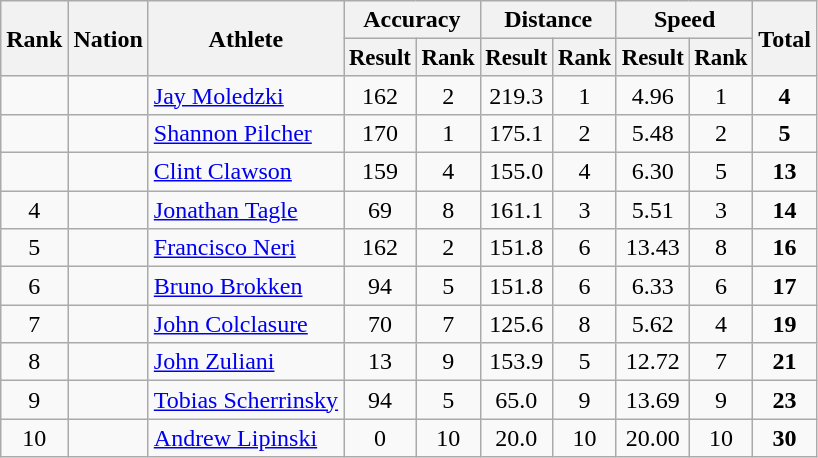<table class="wikitable" style="text-align:center">
<tr>
<th rowspan=2>Rank</th>
<th rowspan=2>Nation</th>
<th rowspan=2>Athlete</th>
<th colspan=2>Accuracy</th>
<th colspan=2>Distance</th>
<th colspan=2>Speed</th>
<th rowspan=2>Total</th>
</tr>
<tr style="font-size:95%">
<th>Result</th>
<th>Rank</th>
<th>Result</th>
<th>Rank</th>
<th>Result</th>
<th>Rank</th>
</tr>
<tr>
<td></td>
<td align=left></td>
<td align=left><a href='#'>Jay Moledzki</a></td>
<td>162</td>
<td>2</td>
<td>219.3</td>
<td>1</td>
<td>4.96</td>
<td>1</td>
<td><strong>4</strong></td>
</tr>
<tr>
<td></td>
<td align=left></td>
<td align=left><a href='#'>Shannon Pilcher</a></td>
<td>170</td>
<td>1</td>
<td>175.1</td>
<td>2</td>
<td>5.48</td>
<td>2</td>
<td><strong>5</strong></td>
</tr>
<tr>
<td></td>
<td align=left></td>
<td align=left><a href='#'>Clint Clawson</a></td>
<td>159</td>
<td>4</td>
<td>155.0</td>
<td>4</td>
<td>6.30</td>
<td>5</td>
<td><strong>13</strong></td>
</tr>
<tr>
<td>4</td>
<td align=left></td>
<td align=left><a href='#'>Jonathan Tagle</a></td>
<td>69</td>
<td>8</td>
<td>161.1</td>
<td>3</td>
<td>5.51</td>
<td>3</td>
<td><strong>14</strong></td>
</tr>
<tr>
<td>5</td>
<td align=left></td>
<td align=left><a href='#'>Francisco Neri</a></td>
<td>162</td>
<td>2</td>
<td>151.8</td>
<td>6</td>
<td>13.43</td>
<td>8</td>
<td><strong>16</strong></td>
</tr>
<tr>
<td>6</td>
<td align=left></td>
<td align=left><a href='#'>Bruno Brokken</a></td>
<td>94</td>
<td>5</td>
<td>151.8</td>
<td>6</td>
<td>6.33</td>
<td>6</td>
<td><strong>17</strong></td>
</tr>
<tr>
<td>7</td>
<td align=left></td>
<td align=left><a href='#'>John Colclasure</a></td>
<td>70</td>
<td>7</td>
<td>125.6</td>
<td>8</td>
<td>5.62</td>
<td>4</td>
<td><strong>19</strong></td>
</tr>
<tr>
<td>8</td>
<td align=left></td>
<td align=left><a href='#'>John Zuliani</a></td>
<td>13</td>
<td>9</td>
<td>153.9</td>
<td>5</td>
<td>12.72</td>
<td>7</td>
<td><strong>21</strong></td>
</tr>
<tr>
<td>9</td>
<td align=left></td>
<td align=left><a href='#'>Tobias Scherrinsky</a></td>
<td>94</td>
<td>5</td>
<td>65.0</td>
<td>9</td>
<td>13.69</td>
<td>9</td>
<td><strong>23</strong></td>
</tr>
<tr>
<td>10</td>
<td align=left></td>
<td align=left><a href='#'>Andrew Lipinski</a></td>
<td>0</td>
<td>10</td>
<td>20.0</td>
<td>10</td>
<td>20.00</td>
<td>10</td>
<td><strong>30</strong></td>
</tr>
</table>
